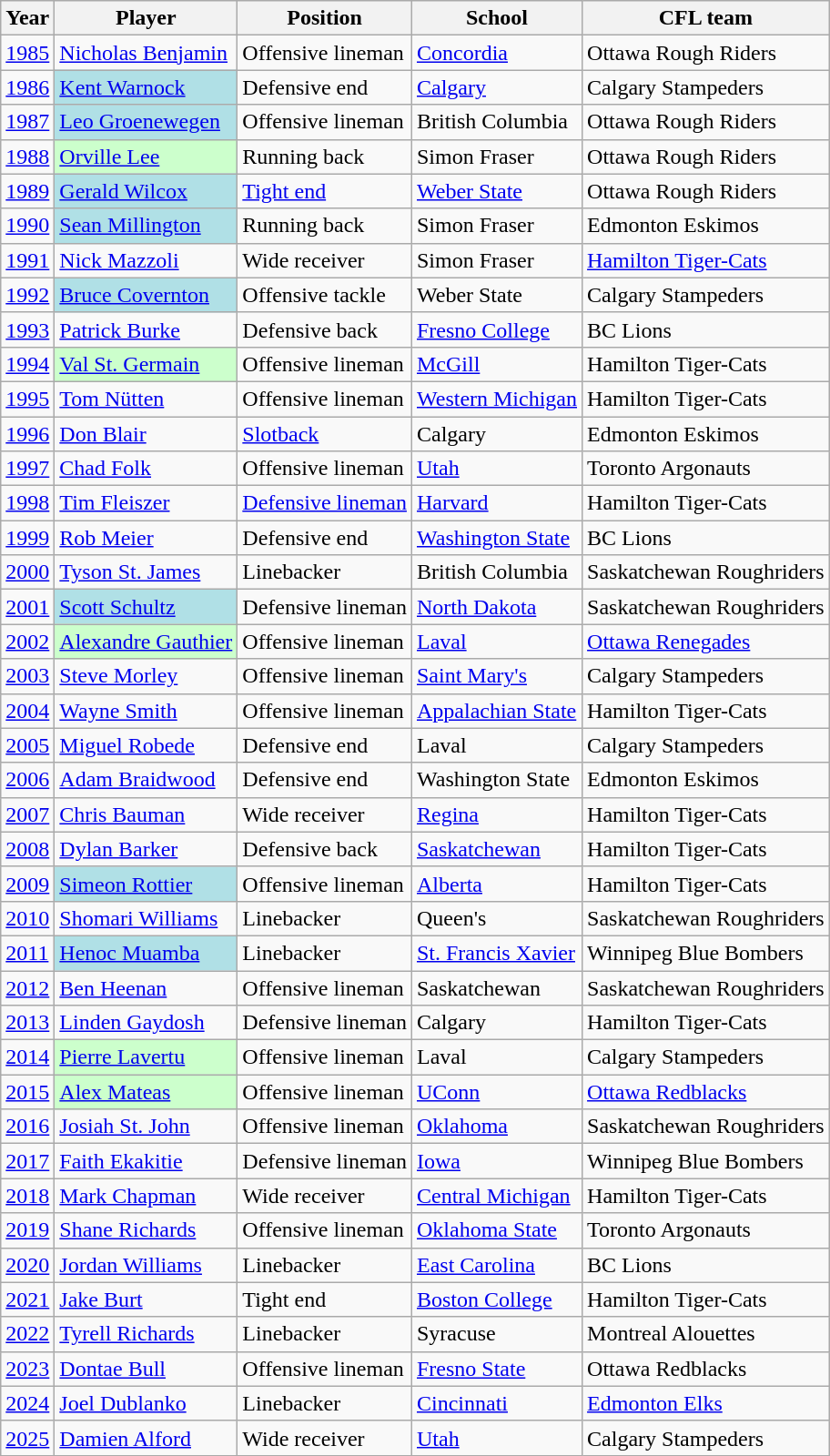<table class="wikitable sortable">
<tr>
<th>Year</th>
<th>Player</th>
<th>Position</th>
<th>School</th>
<th>CFL team</th>
</tr>
<tr>
<td><a href='#'>1985</a></td>
<td><a href='#'>Nicholas Benjamin</a></td>
<td>Offensive lineman</td>
<td><a href='#'>Concordia</a></td>
<td>Ottawa Rough Riders</td>
</tr>
<tr>
<td><a href='#'>1986</a></td>
<td style="background-color:#B0E0E6"><a href='#'>Kent Warnock</a></td>
<td>Defensive end</td>
<td><a href='#'>Calgary</a></td>
<td>Calgary Stampeders</td>
</tr>
<tr>
<td><a href='#'>1987</a></td>
<td style="background-color:#B0E0E6"><a href='#'>Leo Groenewegen</a></td>
<td>Offensive lineman</td>
<td>British Columbia</td>
<td>Ottawa Rough Riders</td>
</tr>
<tr>
<td><a href='#'>1988</a></td>
<td style="background-color:#CCFFCC"><a href='#'>Orville Lee</a></td>
<td>Running back</td>
<td>Simon Fraser</td>
<td>Ottawa Rough Riders</td>
</tr>
<tr>
<td><a href='#'>1989</a></td>
<td style="background-color:#B0E0E6"><a href='#'>Gerald Wilcox</a></td>
<td><a href='#'>Tight end</a></td>
<td><a href='#'>Weber State</a></td>
<td>Ottawa Rough Riders</td>
</tr>
<tr>
<td><a href='#'>1990</a></td>
<td style="background-color:#B0E0E6"><a href='#'>Sean Millington</a></td>
<td>Running back</td>
<td>Simon Fraser</td>
<td>Edmonton Eskimos</td>
</tr>
<tr>
<td><a href='#'>1991</a></td>
<td><a href='#'>Nick Mazzoli</a></td>
<td>Wide receiver</td>
<td>Simon Fraser</td>
<td><a href='#'>Hamilton Tiger-Cats</a></td>
</tr>
<tr>
<td><a href='#'>1992</a></td>
<td style="background-color:#B0E0E6"><a href='#'>Bruce Covernton</a></td>
<td>Offensive tackle</td>
<td>Weber State</td>
<td>Calgary Stampeders</td>
</tr>
<tr>
<td><a href='#'>1993</a></td>
<td><a href='#'>Patrick Burke</a></td>
<td>Defensive back</td>
<td><a href='#'>Fresno College</a></td>
<td>BC Lions</td>
</tr>
<tr>
<td><a href='#'>1994</a></td>
<td style="background-color:#CCFFCC"><a href='#'>Val St. Germain</a></td>
<td>Offensive lineman</td>
<td><a href='#'>McGill</a></td>
<td>Hamilton Tiger-Cats</td>
</tr>
<tr>
<td><a href='#'>1995</a></td>
<td><a href='#'>Tom Nütten</a></td>
<td>Offensive lineman</td>
<td><a href='#'>Western Michigan</a></td>
<td>Hamilton Tiger-Cats</td>
</tr>
<tr>
<td><a href='#'>1996</a></td>
<td><a href='#'>Don Blair</a></td>
<td><a href='#'>Slotback</a></td>
<td>Calgary</td>
<td>Edmonton Eskimos</td>
</tr>
<tr>
<td><a href='#'>1997</a></td>
<td><a href='#'>Chad Folk</a></td>
<td>Offensive lineman</td>
<td><a href='#'>Utah</a></td>
<td>Toronto Argonauts</td>
</tr>
<tr>
<td><a href='#'>1998</a></td>
<td><a href='#'>Tim Fleiszer</a></td>
<td><a href='#'>Defensive lineman</a></td>
<td><a href='#'>Harvard</a></td>
<td>Hamilton Tiger-Cats</td>
</tr>
<tr>
<td><a href='#'>1999</a></td>
<td><a href='#'>Rob Meier</a></td>
<td>Defensive end</td>
<td><a href='#'>Washington State</a></td>
<td>BC Lions</td>
</tr>
<tr>
<td><a href='#'>2000</a></td>
<td><a href='#'>Tyson St. James</a></td>
<td>Linebacker</td>
<td>British Columbia</td>
<td>Saskatchewan Roughriders</td>
</tr>
<tr>
<td><a href='#'>2001</a></td>
<td style="background-color:#B0E0E6"><a href='#'>Scott Schultz</a></td>
<td>Defensive lineman</td>
<td><a href='#'>North Dakota</a></td>
<td>Saskatchewan Roughriders</td>
</tr>
<tr>
<td><a href='#'>2002</a></td>
<td style="background-color:#CCFFCC"><a href='#'>Alexandre Gauthier</a></td>
<td>Offensive lineman</td>
<td><a href='#'>Laval</a></td>
<td><a href='#'>Ottawa Renegades</a></td>
</tr>
<tr>
<td><a href='#'>2003</a></td>
<td><a href='#'>Steve Morley</a></td>
<td>Offensive lineman</td>
<td><a href='#'>Saint Mary's</a></td>
<td>Calgary Stampeders</td>
</tr>
<tr>
<td><a href='#'>2004</a></td>
<td><a href='#'>Wayne Smith</a></td>
<td>Offensive lineman</td>
<td><a href='#'>Appalachian State</a></td>
<td>Hamilton Tiger-Cats</td>
</tr>
<tr>
<td><a href='#'>2005</a></td>
<td><a href='#'>Miguel Robede</a></td>
<td>Defensive end</td>
<td>Laval</td>
<td>Calgary Stampeders</td>
</tr>
<tr>
<td><a href='#'>2006</a></td>
<td><a href='#'>Adam Braidwood</a></td>
<td>Defensive end</td>
<td>Washington State</td>
<td>Edmonton Eskimos</td>
</tr>
<tr>
<td><a href='#'>2007</a></td>
<td><a href='#'>Chris Bauman</a></td>
<td>Wide receiver</td>
<td><a href='#'>Regina</a></td>
<td>Hamilton Tiger-Cats</td>
</tr>
<tr>
<td><a href='#'>2008</a></td>
<td><a href='#'>Dylan Barker</a></td>
<td>Defensive back</td>
<td><a href='#'>Saskatchewan</a></td>
<td>Hamilton Tiger-Cats</td>
</tr>
<tr>
<td><a href='#'>2009</a></td>
<td style="background-color:#B0E0E6"><a href='#'>Simeon Rottier</a></td>
<td>Offensive lineman</td>
<td><a href='#'>Alberta</a></td>
<td>Hamilton Tiger-Cats</td>
</tr>
<tr>
<td><a href='#'>2010</a></td>
<td><a href='#'>Shomari Williams</a></td>
<td>Linebacker</td>
<td>Queen's</td>
<td>Saskatchewan Roughriders</td>
</tr>
<tr>
<td><a href='#'>2011</a></td>
<td style="background-color:#B0E0E6"><a href='#'>Henoc Muamba</a></td>
<td>Linebacker</td>
<td><a href='#'>St. Francis Xavier</a></td>
<td>Winnipeg Blue Bombers</td>
</tr>
<tr>
<td><a href='#'>2012</a></td>
<td><a href='#'>Ben Heenan</a></td>
<td>Offensive lineman</td>
<td>Saskatchewan</td>
<td>Saskatchewan Roughriders</td>
</tr>
<tr>
<td><a href='#'>2013</a></td>
<td><a href='#'>Linden Gaydosh</a></td>
<td>Defensive lineman</td>
<td>Calgary</td>
<td>Hamilton Tiger-Cats</td>
</tr>
<tr>
<td><a href='#'>2014</a></td>
<td style="background-color:#CCFFCC"><a href='#'>Pierre Lavertu</a></td>
<td>Offensive lineman</td>
<td>Laval</td>
<td>Calgary Stampeders</td>
</tr>
<tr>
<td><a href='#'>2015</a></td>
<td style="background-color:#CCFFCC"><a href='#'>Alex Mateas</a></td>
<td>Offensive lineman</td>
<td><a href='#'>UConn</a></td>
<td><a href='#'>Ottawa Redblacks</a></td>
</tr>
<tr>
<td><a href='#'>2016</a></td>
<td><a href='#'>Josiah St. John</a></td>
<td>Offensive lineman</td>
<td><a href='#'>Oklahoma</a></td>
<td>Saskatchewan Roughriders</td>
</tr>
<tr>
<td><a href='#'>2017</a></td>
<td><a href='#'>Faith Ekakitie</a></td>
<td>Defensive lineman</td>
<td><a href='#'>Iowa</a></td>
<td>Winnipeg Blue Bombers</td>
</tr>
<tr>
<td><a href='#'>2018</a></td>
<td><a href='#'>Mark Chapman</a></td>
<td>Wide receiver</td>
<td><a href='#'>Central Michigan</a></td>
<td>Hamilton Tiger-Cats</td>
</tr>
<tr>
<td><a href='#'>2019</a></td>
<td><a href='#'>Shane Richards</a></td>
<td>Offensive lineman</td>
<td><a href='#'>Oklahoma State</a></td>
<td>Toronto Argonauts</td>
</tr>
<tr>
<td><a href='#'>2020</a></td>
<td><a href='#'>Jordan Williams</a></td>
<td>Linebacker</td>
<td><a href='#'>East Carolina</a></td>
<td>BC Lions</td>
</tr>
<tr>
<td><a href='#'>2021</a></td>
<td><a href='#'>Jake Burt</a></td>
<td>Tight end</td>
<td><a href='#'>Boston College</a></td>
<td>Hamilton Tiger-Cats</td>
</tr>
<tr>
<td><a href='#'>2022</a></td>
<td><a href='#'>Tyrell Richards</a></td>
<td>Linebacker</td>
<td>Syracuse</td>
<td>Montreal Alouettes</td>
</tr>
<tr>
<td><a href='#'>2023</a></td>
<td><a href='#'>Dontae Bull</a></td>
<td>Offensive lineman</td>
<td><a href='#'>Fresno State</a></td>
<td>Ottawa Redblacks</td>
</tr>
<tr>
<td><a href='#'>2024</a></td>
<td><a href='#'>Joel Dublanko</a></td>
<td>Linebacker</td>
<td><a href='#'>Cincinnati</a></td>
<td><a href='#'>Edmonton Elks</a></td>
</tr>
<tr>
<td><a href='#'>2025</a></td>
<td><a href='#'>Damien Alford</a></td>
<td>Wide receiver</td>
<td><a href='#'>Utah</a></td>
<td>Calgary Stampeders</td>
</tr>
</table>
